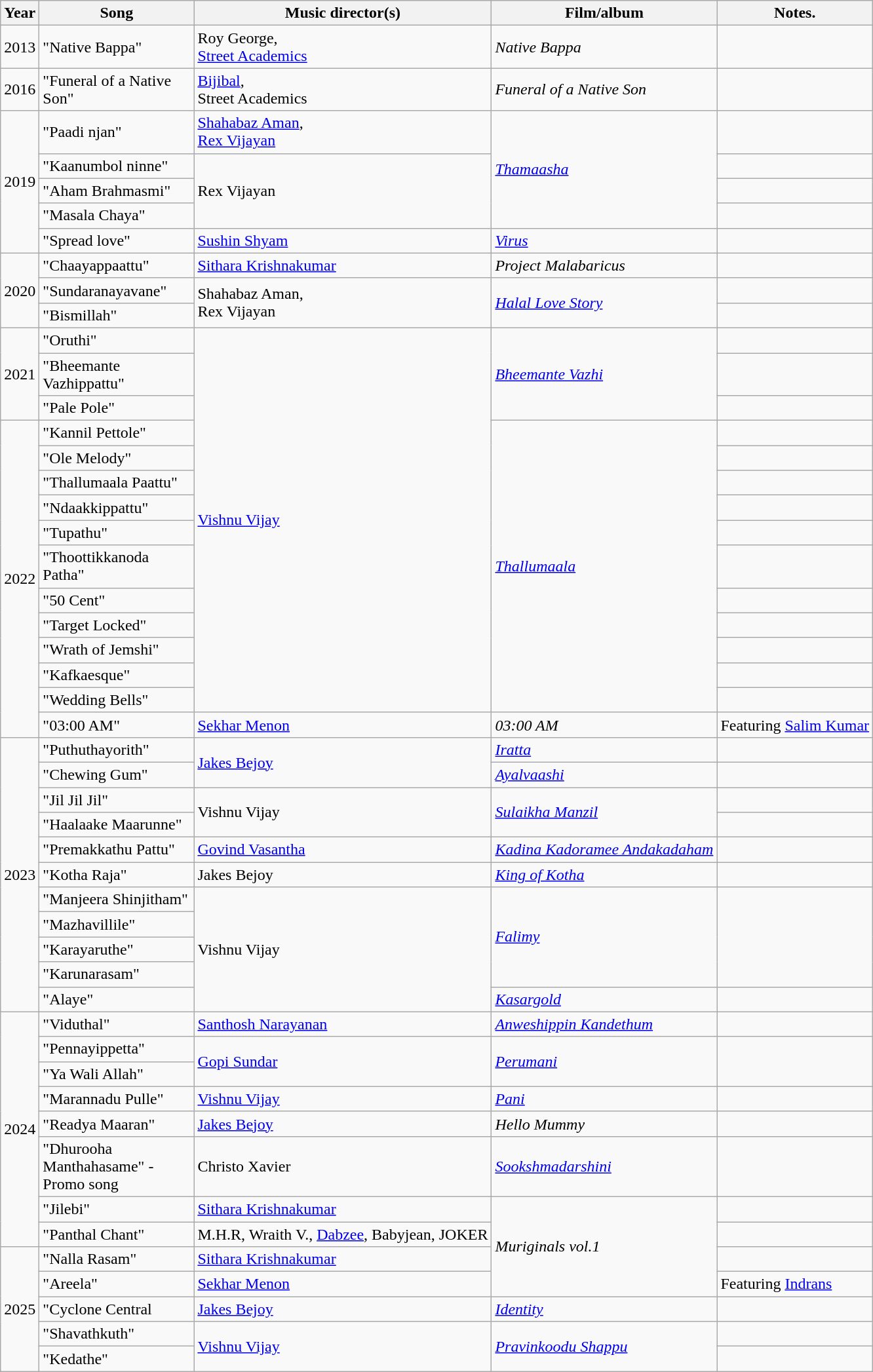<table class=wikitable>
<tr>
<th>Year</th>
<th width=150>Song</th>
<th>Music director(s)</th>
<th>Film/album</th>
<th>Notes.</th>
</tr>
<tr>
<td>2013</td>
<td>"Native Bappa"</td>
<td>Roy George,<br><a href='#'>Street Academics</a></td>
<td><em>Native Bappa</em></td>
<td></td>
</tr>
<tr>
<td>2016</td>
<td>"Funeral of a Native Son"</td>
<td><a href='#'>Bijibal</a>,<br>Street Academics</td>
<td><em>Funeral of a Native Son</em></td>
<td></td>
</tr>
<tr>
<td rowspan=5>2019</td>
<td>"Paadi njan"</td>
<td><a href='#'>Shahabaz Aman</a>,<br><a href='#'>Rex Vijayan</a></td>
<td rowspan=4><em><a href='#'>Thamaasha</a></em></td>
<td></td>
</tr>
<tr>
<td>"Kaanumbol ninne"</td>
<td rowspan=3>Rex Vijayan</td>
<td></td>
</tr>
<tr>
<td>"Aham Brahmasmi"</td>
<td></td>
</tr>
<tr>
<td>"Masala Chaya"</td>
<td></td>
</tr>
<tr>
<td>"Spread love"</td>
<td><a href='#'>Sushin Shyam</a></td>
<td><a href='#'><em>Virus</em></a></td>
<td></td>
</tr>
<tr>
<td rowspan=3>2020</td>
<td>"Chaayappaattu"</td>
<td><a href='#'>Sithara Krishnakumar</a></td>
<td><em>Project Malabaricus</em></td>
<td></td>
</tr>
<tr>
<td>"Sundaranayavane"</td>
<td rowspan=2>Shahabaz Aman,<br>Rex Vijayan</td>
<td rowspan=2><em><a href='#'>Halal Love Story</a></em></td>
<td></td>
</tr>
<tr>
<td>"Bismillah"</td>
<td></td>
</tr>
<tr>
<td rowspan=3>2021</td>
<td>"Oruthi"</td>
<td rowspan=14><a href='#'>Vishnu Vijay</a></td>
<td rowspan=3><em><a href='#'>Bheemante Vazhi</a></em></td>
<td></td>
</tr>
<tr>
<td>"Bheemante Vazhippattu"</td>
<td></td>
</tr>
<tr>
<td>"Pale Pole"</td>
<td></td>
</tr>
<tr>
<td rowspan=12>2022</td>
<td>"Kannil Pettole"</td>
<td rowspan=11><em><a href='#'>Thallumaala</a></em></td>
<td></td>
</tr>
<tr>
<td>"Ole Melody"</td>
<td></td>
</tr>
<tr>
<td>"Thallumaala Paattu"</td>
<td></td>
</tr>
<tr>
<td>"Ndaakkippattu"</td>
<td></td>
</tr>
<tr>
<td>"Tupathu"</td>
<td></td>
</tr>
<tr>
<td>"Thoottikkanoda Patha"</td>
<td></td>
</tr>
<tr>
<td>"50 Cent"</td>
<td></td>
</tr>
<tr>
<td>"Target Locked"</td>
<td></td>
</tr>
<tr>
<td>"Wrath of Jemshi"</td>
<td></td>
</tr>
<tr>
<td>"Kafkaesque"</td>
<td></td>
</tr>
<tr>
<td>"Wedding Bells"</td>
<td></td>
</tr>
<tr>
<td>"03:00 AM"</td>
<td><a href='#'>Sekhar Menon</a></td>
<td><em>03:00 AM</em></td>
<td>Featuring <a href='#'>Salim Kumar</a></td>
</tr>
<tr>
<td rowspan="11">2023</td>
<td>"Puthuthayorith"</td>
<td rowspan=2><a href='#'>Jakes Bejoy</a></td>
<td><em><a href='#'>Iratta</a></em></td>
<td></td>
</tr>
<tr>
<td>"Chewing Gum"</td>
<td><em><a href='#'>Ayalvaashi</a></em></td>
<td></td>
</tr>
<tr>
<td>"Jil Jil Jil"</td>
<td rowspan=2>Vishnu Vijay</td>
<td rowspan=2><em><a href='#'>Sulaikha Manzil</a></em></td>
<td></td>
</tr>
<tr>
<td>"Haalaake Maarunne"</td>
<td></td>
</tr>
<tr>
<td>"Premakkathu Pattu"</td>
<td><a href='#'>Govind Vasantha</a></td>
<td><em><a href='#'>Kadina Kadoramee Andakadaham</a></em></td>
<td></td>
</tr>
<tr>
<td>"Kotha Raja"</td>
<td>Jakes Bejoy</td>
<td><em><a href='#'>King of Kotha</a></em></td>
<td></td>
</tr>
<tr>
<td>"Manjeera Shinjitham"</td>
<td rowspan="5">Vishnu Vijay</td>
<td rowspan="4"><em><a href='#'>Falimy</a></em></td>
<td rowspan=4></td>
</tr>
<tr>
<td>"Mazhavillile"</td>
</tr>
<tr>
<td>"Karayaruthe"</td>
</tr>
<tr>
<td>"Karunarasam"</td>
</tr>
<tr>
<td>"Alaye"</td>
<td><em><a href='#'>Kasargold</a></em></td>
<td></td>
</tr>
<tr>
<td rowspan=8>2024</td>
<td>"Viduthal"</td>
<td><a href='#'>Santhosh Narayanan</a></td>
<td><em><a href='#'>Anweshippin Kandethum</a></em></td>
<td></td>
</tr>
<tr>
<td>"Pennayippetta"</td>
<td rowspan=2><a href='#'>Gopi Sundar</a></td>
<td rowspan=2><em><a href='#'>Perumani</a></em></td>
<td rowspan=2></td>
</tr>
<tr>
<td>"Ya Wali Allah"</td>
</tr>
<tr>
<td>"Marannadu Pulle"</td>
<td><a href='#'>Vishnu Vijay</a></td>
<td><em><a href='#'>Pani</a></em></td>
<td></td>
</tr>
<tr>
<td>"Readya Maaran"</td>
<td><a href='#'>Jakes Bejoy</a></td>
<td><em>Hello Mummy</em></td>
<td></td>
</tr>
<tr>
<td>"Dhurooha Manthahasame" - Promo song</td>
<td>Christo Xavier</td>
<td><em><a href='#'>Sookshmadarshini</a></em></td>
<td></td>
</tr>
<tr>
<td>"Jilebi"</td>
<td><a href='#'>Sithara Krishnakumar</a></td>
<td rowspan=4><em>Muriginals vol.1</em></td>
<td></td>
</tr>
<tr>
<td>"Panthal Chant"</td>
<td>M.H.R, Wraith V., <a href='#'>Dabzee</a>, Babyjean, JOKER</td>
<td></td>
</tr>
<tr>
<td rowspan=5>2025</td>
<td>"Nalla Rasam"</td>
<td><a href='#'>Sithara Krishnakumar</a></td>
<td></td>
</tr>
<tr>
<td>"Areela"</td>
<td><a href='#'>Sekhar Menon</a></td>
<td>Featuring <a href='#'>Indrans</a></td>
</tr>
<tr>
<td>"Cyclone Central</td>
<td><a href='#'>Jakes Bejoy</a></td>
<td><em><a href='#'>Identity</a></em></td>
<td></td>
</tr>
<tr>
<td>"Shavathkuth"</td>
<td rowspan=2><a href='#'>Vishnu Vijay</a></td>
<td rowspan=2><em><a href='#'>Pravinkoodu Shappu</a></em></td>
<td></td>
</tr>
<tr>
<td>"Kedathe"</td>
<td></td>
</tr>
</table>
